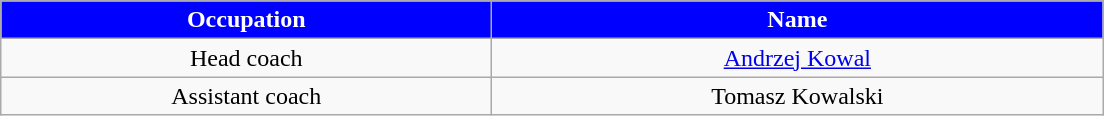<table class="wikitable" style="font-size:100%; text-align:center">
<tr>
<th style="color:#FFFFFF; background-color:#0000FF; width:20em">Occupation</th>
<th colspan="2" style="color:#FFFFFF; background-color:#0000FF; width:25em">Name</th>
</tr>
<tr>
<td>Head coach</td>
<td colspan="2"> <a href='#'>Andrzej Kowal</a></td>
</tr>
<tr>
<td>Assistant coach</td>
<td> Tomasz Kowalski</td>
</tr>
</table>
